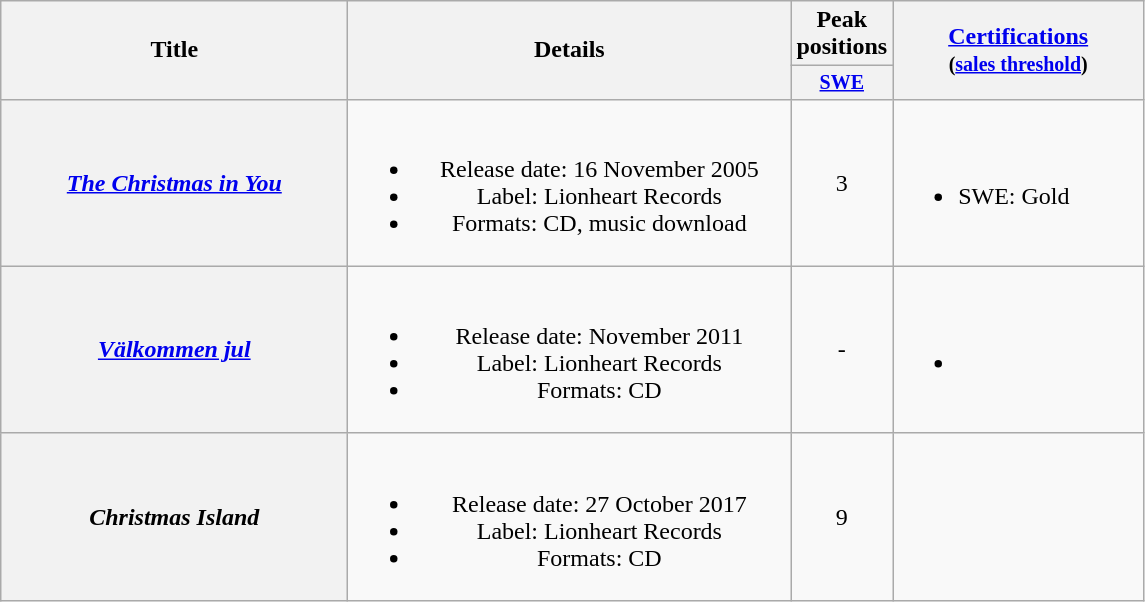<table class="wikitable plainrowheaders" style="text-align:center;">
<tr>
<th rowspan="2" style="width:14em;">Title</th>
<th rowspan="2" style="width:18em;">Details</th>
<th colspan="1">Peak positions</th>
<th rowspan="2" style="width:10em;"><a href='#'>Certifications</a><br><small>(<a href='#'>sales threshold</a>)</small></th>
</tr>
<tr style="font-size:smaller;">
<th width="40"><a href='#'>SWE</a><br></th>
</tr>
<tr>
<th scope="row"><em><a href='#'>The Christmas in You</a></em></th>
<td><br><ul><li>Release date: 16 November 2005</li><li>Label: Lionheart Records</li><li>Formats: CD, music download</li></ul></td>
<td>3</td>
<td align="left"><br><ul><li>SWE: Gold</li></ul></td>
</tr>
<tr>
<th scope="row"><em><a href='#'>Välkommen jul</a></em></th>
<td><br><ul><li>Release date: November 2011</li><li>Label: Lionheart Records</li><li>Formats: CD</li></ul></td>
<td>-</td>
<td align="left"><br><ul><li></li></ul></td>
</tr>
<tr>
<th scope="row"><em>Christmas Island</em></th>
<td><br><ul><li>Release date: 27 October 2017</li><li>Label: Lionheart Records</li><li>Formats: CD</li></ul></td>
<td>9<br></td>
<td align="left"></td>
</tr>
</table>
